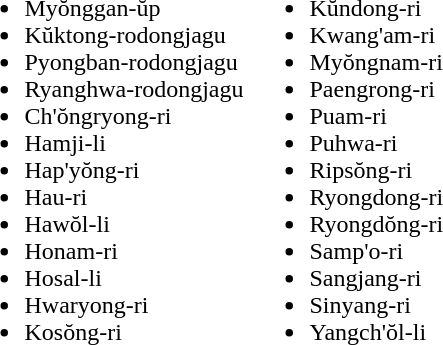<table>
<tr>
<td valign="top"><br><ul><li>Myŏnggan-ŭp</li><li>Kŭktong-rodongjagu</li><li>Pyongban-rodongjagu</li><li>Ryanghwa-rodongjagu</li><li>Ch'ŏngryong-ri</li><li>Hamji-li</li><li>Hap'yŏng-ri</li><li>Hau-ri</li><li>Hawŏl-li</li><li>Honam-ri</li><li>Hosal-li</li><li>Hwaryong-ri</li><li>Kosŏng-ri</li></ul></td>
<td valign="top"><br><ul><li>Kŭndong-ri</li><li>Kwang'am-ri</li><li>Myŏngnam-ri</li><li>Paengrong-ri</li><li>Puam-ri</li><li>Puhwa-ri</li><li>Ripsŏng-ri</li><li>Ryongdong-ri</li><li>Ryongdŏng-ri</li><li>Samp'o-ri</li><li>Sangjang-ri</li><li>Sinyang-ri</li><li>Yangch'ŏl-li</li></ul></td>
</tr>
</table>
